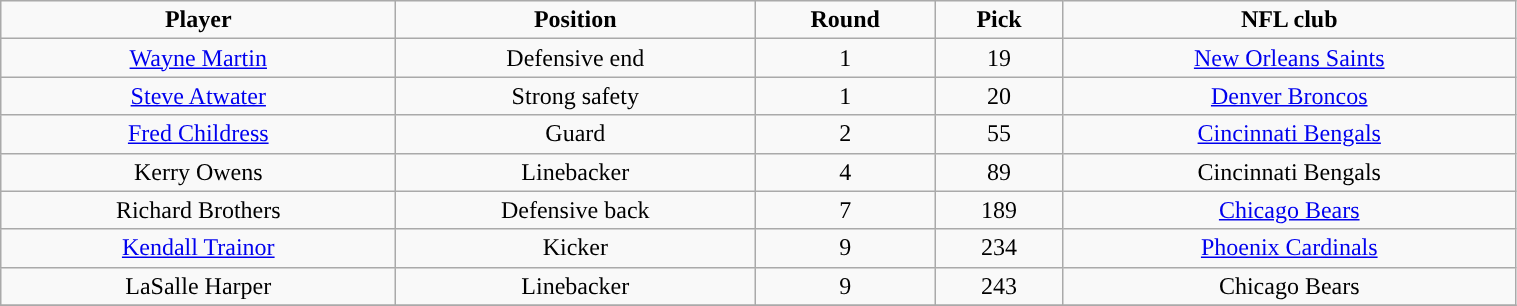<table class="wikitable" width="80%">
<tr align="center">
<td><strong>Player</strong></td>
<td><strong>Position</strong></td>
<td><strong>Round</strong></td>
<td><strong>Pick</strong></td>
<td><strong>NFL club</strong></td>
</tr>
<tr align="center" bgcolor="">
<td><a href='#'>Wayne Martin</a></td>
<td>Defensive end</td>
<td>1</td>
<td>19</td>
<td><a href='#'>New Orleans Saints</a></td>
</tr>
<tr align="center" bgcolor="">
<td><a href='#'>Steve Atwater</a></td>
<td>Strong safety</td>
<td>1</td>
<td>20</td>
<td><a href='#'>Denver Broncos</a></td>
</tr>
<tr align="center" bgcolor="">
<td><a href='#'>Fred Childress</a></td>
<td>Guard</td>
<td>2</td>
<td>55</td>
<td><a href='#'>Cincinnati Bengals</a></td>
</tr>
<tr align="center" bgcolor="">
<td>Kerry Owens</td>
<td>Linebacker</td>
<td>4</td>
<td>89</td>
<td>Cincinnati Bengals</td>
</tr>
<tr align="center" bgcolor="">
<td>Richard Brothers</td>
<td>Defensive back</td>
<td>7</td>
<td>189</td>
<td><a href='#'>Chicago Bears</a></td>
</tr>
<tr align="center" bgcolor="">
<td><a href='#'>Kendall Trainor</a></td>
<td>Kicker</td>
<td>9</td>
<td>234</td>
<td><a href='#'>Phoenix Cardinals</a></td>
</tr>
<tr align="center" bgcolor="">
<td>LaSalle Harper</td>
<td>Linebacker</td>
<td>9</td>
<td>243</td>
<td>Chicago Bears</td>
</tr>
<tr align="center" bgcolor="">
</tr>
</table>
